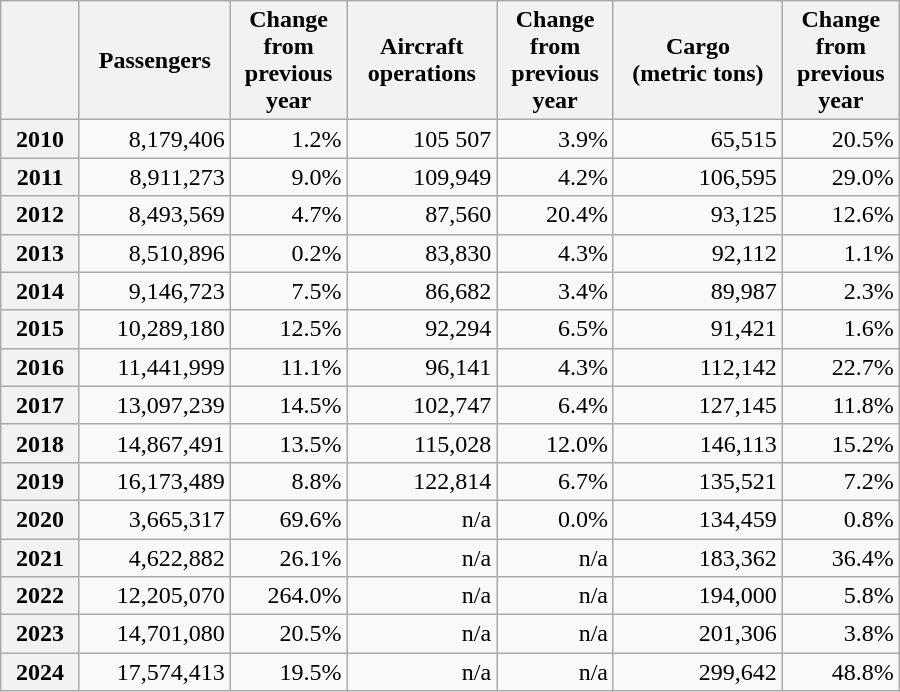<table class="wikitable" style="text-align:right; width:600px">
<tr>
<th style="width:50px"></th>
<th style="width:100px">Passengers</th>
<th style="width:75px">Change from previous year</th>
<th style="width:100px">Aircraft operations</th>
<th style="width:75px">Change from previous year</th>
<th style="width:125px">Cargo<br>(metric tons)</th>
<th style="width:75px">Change from previous year</th>
</tr>
<tr>
<th>2010</th>
<td>8,179,406</td>
<td> 1.2%</td>
<td>105 507</td>
<td> 3.9%</td>
<td>65,515</td>
<td>  20.5%</td>
</tr>
<tr>
<th>2011</th>
<td>8,911,273</td>
<td> 9.0%</td>
<td>109,949</td>
<td> 4.2%</td>
<td>106,595</td>
<td>  29.0%</td>
</tr>
<tr>
<th>2012</th>
<td>8,493,569</td>
<td> 4.7%</td>
<td>87,560</td>
<td>  20.4%</td>
<td>93,125</td>
<td>  12.6%</td>
</tr>
<tr>
<th>2013</th>
<td>8,510,896</td>
<td> 0.2%</td>
<td>83,830</td>
<td> 4.3%</td>
<td>92,112</td>
<td> 1.1%</td>
</tr>
<tr>
<th>2014</th>
<td>9,146,723</td>
<td> 7.5%</td>
<td>86,682</td>
<td> 3.4%</td>
<td>89,987</td>
<td> 2.3%</td>
</tr>
<tr>
<th>2015</th>
<td>10,289,180</td>
<td>  12.5%</td>
<td>92,294</td>
<td> 6.5%</td>
<td>91,421</td>
<td> 1.6%</td>
</tr>
<tr>
<th>2016</th>
<td>11,441,999</td>
<td>  11.1%</td>
<td>96,141</td>
<td> 4.3%</td>
<td>112,142</td>
<td>  22.7%</td>
</tr>
<tr>
<th>2017</th>
<td>13,097,239</td>
<td>  14.5%</td>
<td>102,747</td>
<td> 6.4%</td>
<td>127,145</td>
<td>  11.8%</td>
</tr>
<tr>
<th>2018</th>
<td>14,867,491</td>
<td> 13.5%</td>
<td>115,028</td>
<td> 12.0%</td>
<td>146,113</td>
<td>  15.2%</td>
</tr>
<tr>
<th>2019</th>
<td>16,173,489</td>
<td> 8.8%</td>
<td>122,814</td>
<td> 6.7%</td>
<td>135,521</td>
<td> 7.2%</td>
</tr>
<tr>
<th>2020</th>
<td>3,665,317</td>
<td> 69.6%</td>
<td>n/a</td>
<td> 0.0%</td>
<td>134,459</td>
<td> 0.8%</td>
</tr>
<tr>
<th>2021</th>
<td>4,622,882</td>
<td>  26.1%</td>
<td>n/a</td>
<td>n/a</td>
<td>183,362</td>
<td>  36.4%</td>
</tr>
<tr>
<th>2022</th>
<td>12,205,070</td>
<td>264.0%</td>
<td>n/a</td>
<td>n/a</td>
<td>194,000</td>
<td> 5.8%</td>
</tr>
<tr>
<th>2023</th>
<td>14,701,080</td>
<td>20.5%</td>
<td>n/a</td>
<td>n/a</td>
<td>201,306</td>
<td> 3.8%</td>
</tr>
<tr>
<th>2024</th>
<td>17,574,413</td>
<td>19.5%</td>
<td>n/a</td>
<td>n/a</td>
<td>299,642</td>
<td> 48.8%</td>
</tr>
</table>
